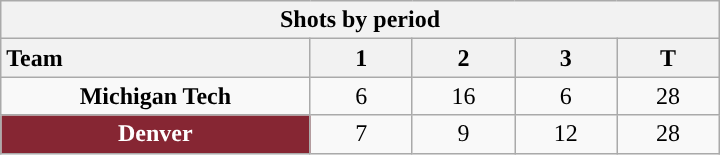<table class="wikitable" style="width:30em; text-align:right;">
<tr>
<th colspan=6>Shots by period</th>
</tr>
<tr>
<th style="width:10em; text-align:left;">Team</th>
<th style="width:3em;">1</th>
<th style="width:3em;">2</th>
<th style="width:3em;">3</th>
<th style="width:3em;">T</th>
</tr>
<tr>
<td align=center><strong>Michigan Tech</strong></td>
<td align=center>6</td>
<td align=center>16</td>
<td align=center>6</td>
<td align=center>28</td>
</tr>
<tr>
<td align=center style="color:white; background:#862633; "><strong>Denver</strong></td>
<td align=center>7</td>
<td align=center>9</td>
<td align=center>12</td>
<td align=center>28</td>
</tr>
</table>
